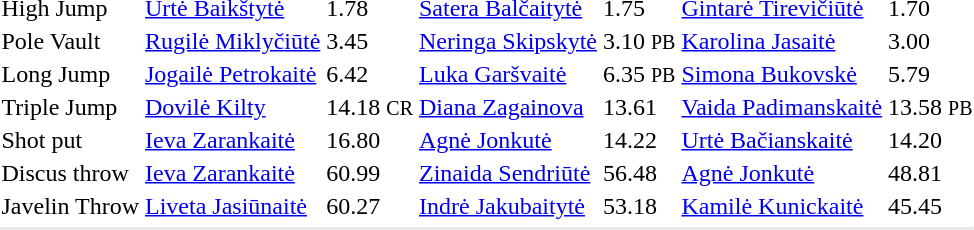<table>
<tr>
<td>High Jump</td>
<td><a href='#'>Urtė Baikštytė</a></td>
<td>1.78</td>
<td><a href='#'>Satera Balčaitytė</a></td>
<td>1.75</td>
<td><a href='#'>Gintarė Tirevičiūtė</a></td>
<td>1.70</td>
</tr>
<tr>
<td>Pole Vault</td>
<td><a href='#'>Rugilė Miklyčiūtė</a></td>
<td>3.45</td>
<td><a href='#'>Neringa Skipskytė</a></td>
<td>3.10 <small>PB</small></td>
<td><a href='#'>Karolina Jasaitė</a></td>
<td>3.00</td>
</tr>
<tr>
<td>Long Jump</td>
<td><a href='#'>Jogailė Petrokaitė</a></td>
<td>6.42</td>
<td><a href='#'>Luka Garšvaitė</a></td>
<td>6.35 <small>PB</small></td>
<td><a href='#'>Simona Bukovskė</a></td>
<td>5.79</td>
</tr>
<tr>
<td>Triple Jump</td>
<td><a href='#'>Dovilė Kilty</a></td>
<td>14.18 <small>CR</small></td>
<td><a href='#'>Diana Zagainova</a></td>
<td>13.61</td>
<td><a href='#'>Vaida Padimanskaitė</a></td>
<td>13.58 <small>PB</small></td>
</tr>
<tr>
<td>Shot put</td>
<td><a href='#'>Ieva Zarankaitė</a></td>
<td>16.80</td>
<td><a href='#'>Agnė Jonkutė</a></td>
<td>14.22</td>
<td><a href='#'>Urtė Bačianskaitė</a></td>
<td>14.20</td>
</tr>
<tr>
<td>Discus throw</td>
<td><a href='#'>Ieva Zarankaitė</a></td>
<td>60.99</td>
<td><a href='#'>Zinaida Sendriūtė</a></td>
<td>56.48</td>
<td><a href='#'>Agnė Jonkutė</a></td>
<td>48.81</td>
</tr>
<tr>
<td>Javelin Throw</td>
<td><a href='#'>Liveta Jasiūnaitė</a></td>
<td>60.27</td>
<td><a href='#'>Indrė Jakubaitytė</a></td>
<td>53.18</td>
<td><a href='#'>Kamilė Kunickaitė</a></td>
<td>45.45</td>
</tr>
<tr>
</tr>
<tr bgcolor= e8e8e8>
<td colspan=7></td>
</tr>
</table>
